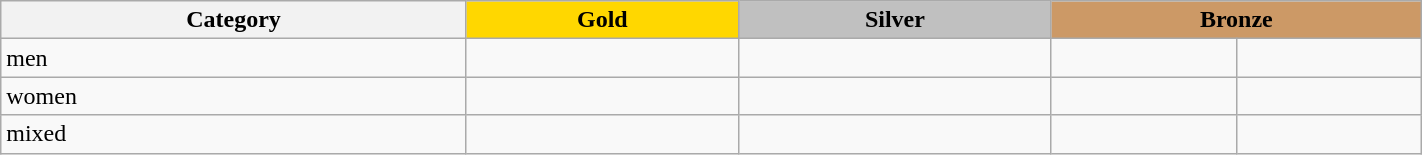<table class=wikitable  width=75%>
<tr>
<th>Category</th>
<th style="background: gold">Gold</th>
<th style="background: silver">Silver</th>
<th style="background: #cc9966" colspan=2>Bronze</th>
</tr>
<tr>
<td>men</td>
<td><br></td>
<td><br></td>
<td><br></td>
<td><br></td>
</tr>
<tr>
<td>women</td>
<td><br></td>
<td><br></td>
<td><br></td>
<td><br></td>
</tr>
<tr>
<td>mixed</td>
<td><br></td>
<td><br></td>
<td><br></td>
<td><br></td>
</tr>
</table>
